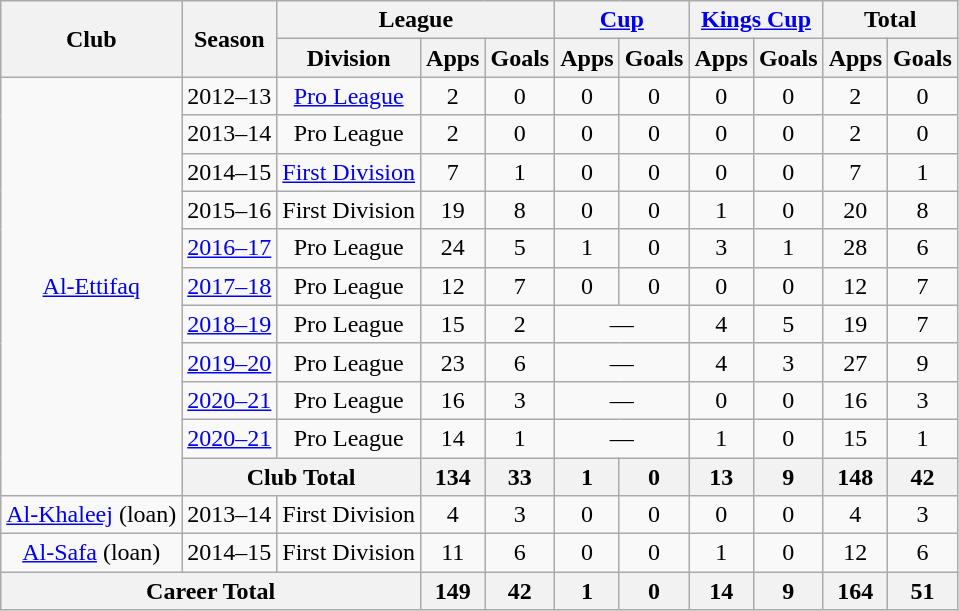<table class="wikitable" style="text-align: center;">
<tr>
<th rowspan="2">Club</th>
<th rowspan="2">Season</th>
<th colspan="3">League</th>
<th colspan="2"><a href='#'>Cup</a> </th>
<th colspan="2"><a href='#'>Kings Cup</a></th>
<th colspan="2">Total</th>
</tr>
<tr>
<th>Division</th>
<th>Apps</th>
<th>Goals</th>
<th>Apps</th>
<th>Goals</th>
<th>Apps</th>
<th>Goals</th>
<th>Apps</th>
<th>Goals</th>
</tr>
<tr>
<td rowspan="11"><a href='#'>Al-Ettifaq</a></td>
<td>2012–13</td>
<td><a href='#'>Pro League</a></td>
<td>2</td>
<td>0</td>
<td>0</td>
<td>0</td>
<td>0</td>
<td>0</td>
<td>2</td>
<td>0</td>
</tr>
<tr>
<td>2013–14</td>
<td>Pro League</td>
<td>2</td>
<td>0</td>
<td>0</td>
<td>0</td>
<td>0</td>
<td>0</td>
<td>2</td>
<td>0</td>
</tr>
<tr>
<td>2014–15</td>
<td><a href='#'>First Division</a></td>
<td>7</td>
<td>1</td>
<td>0</td>
<td>0</td>
<td>0</td>
<td>0</td>
<td>7</td>
<td>1</td>
</tr>
<tr>
<td>2015–16</td>
<td>First Division</td>
<td>19</td>
<td>8</td>
<td>0</td>
<td>0</td>
<td>1</td>
<td>0</td>
<td>20</td>
<td>8</td>
</tr>
<tr>
<td><a href='#'>2016–17</a></td>
<td>Pro League</td>
<td>24</td>
<td>5</td>
<td>1</td>
<td>0</td>
<td>3</td>
<td>1</td>
<td>28</td>
<td>6</td>
</tr>
<tr>
<td><a href='#'>2017–18</a></td>
<td>Pro League</td>
<td>12</td>
<td>7</td>
<td>0</td>
<td>0</td>
<td>0</td>
<td>0</td>
<td>12</td>
<td>7</td>
</tr>
<tr>
<td><a href='#'>2018–19</a></td>
<td>Pro League</td>
<td>15</td>
<td>2</td>
<td colspan=2>—</td>
<td>4</td>
<td>5</td>
<td>19</td>
<td>7</td>
</tr>
<tr>
<td><a href='#'>2019–20</a></td>
<td>Pro League</td>
<td>23</td>
<td>6</td>
<td colspan=2>—</td>
<td>4</td>
<td>3</td>
<td>27</td>
<td>9</td>
</tr>
<tr>
<td><a href='#'>2020–21</a></td>
<td>Pro League</td>
<td>16</td>
<td>3</td>
<td colspan=2>—</td>
<td>0</td>
<td>0</td>
<td>16</td>
<td>3</td>
</tr>
<tr>
<td><a href='#'>2020–21</a></td>
<td>Pro League</td>
<td>14</td>
<td>1</td>
<td colspan=2>—</td>
<td>1</td>
<td>0</td>
<td>15</td>
<td>1</td>
</tr>
<tr>
<th colspan="2">Club Total</th>
<th>134</th>
<th>33</th>
<th>1</th>
<th>0</th>
<th>13</th>
<th>9</th>
<th>148</th>
<th>42</th>
</tr>
<tr>
<td rowspan="1"><a href='#'>Al-Khaleej</a> (loan)</td>
<td>2013–14</td>
<td>First Division</td>
<td>4</td>
<td>3</td>
<td>0</td>
<td>0</td>
<td>0</td>
<td>0</td>
<td>4</td>
<td>3</td>
</tr>
<tr>
<td rowspan="1"><a href='#'>Al-Safa</a> (loan)</td>
<td>2014–15</td>
<td>First Division</td>
<td>11</td>
<td>6</td>
<td>0</td>
<td>0</td>
<td>1</td>
<td>0</td>
<td>12</td>
<td>6</td>
</tr>
<tr>
<th colspan="3">Career Total</th>
<th>149</th>
<th>42</th>
<th>1</th>
<th>0</th>
<th>14</th>
<th>9</th>
<th>164</th>
<th>51</th>
</tr>
</table>
